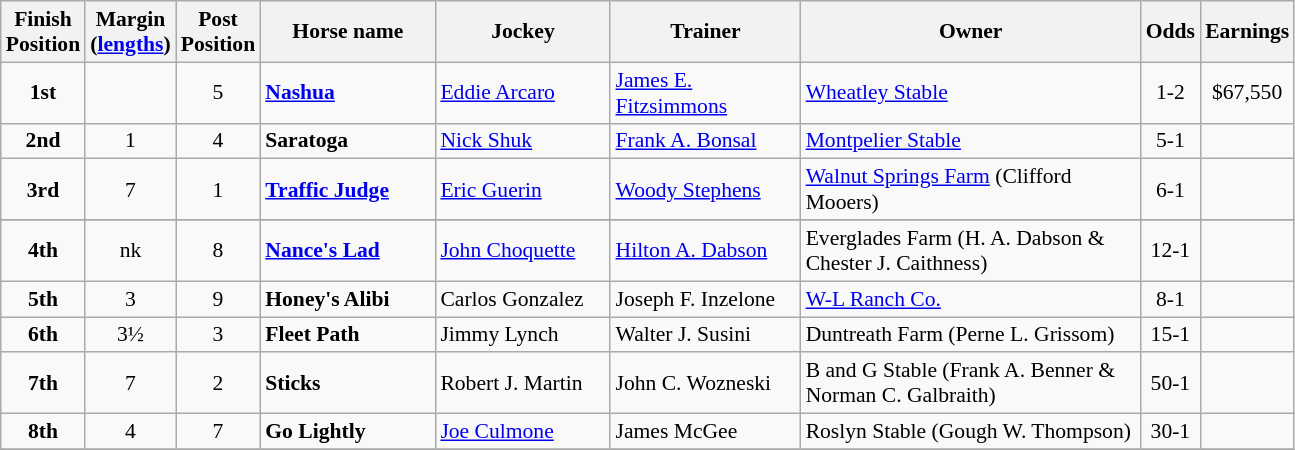<table class="wikitable sortable" | border="2" cellpadding="1" style="border-collapse: collapse; font-size:90%">
<tr>
<th width="40px">Finish <br> Position</th>
<th width="25px">Margin<br> <span>(<a href='#'>lengths</a>)</span></th>
<th width="30px">Post <br> Position</th>
<th width="110px">Horse name</th>
<th width="110px">Jockey</th>
<th width="120px">Trainer</th>
<th width="220px">Owner</th>
<th width="30px">Odds</th>
<th width="30px">Earnings</th>
</tr>
<tr>
<td align=center><strong>1<span>st</span></strong></td>
<td align=center></td>
<td align=center>5</td>
<td><strong><a href='#'>Nashua</a></strong></td>
<td><a href='#'>Eddie Arcaro</a></td>
<td><a href='#'>James E. Fitzsimmons</a></td>
<td><a href='#'>Wheatley Stable</a></td>
<td align=center>1-2</td>
<td align=center>$67,550</td>
</tr>
<tr>
<td align=center><strong>2<span>nd</span></strong></td>
<td align=center>1</td>
<td align=center>4</td>
<td><strong>Saratoga</strong></td>
<td><a href='#'>Nick Shuk</a></td>
<td><a href='#'>Frank A. Bonsal</a></td>
<td><a href='#'>Montpelier Stable</a></td>
<td align=center>5-1</td>
<td align=center></td>
</tr>
<tr>
<td align=center><strong>3<span>rd</span></strong></td>
<td align=center>7</td>
<td align=center>1</td>
<td><strong><a href='#'>Traffic Judge</a></strong></td>
<td><a href='#'>Eric Guerin</a></td>
<td><a href='#'>Woody Stephens</a></td>
<td><a href='#'>Walnut Springs Farm</a> (Clifford Mooers)</td>
<td align=center>6-1</td>
<td align=center></td>
</tr>
<tr>
</tr>
<tr>
<td align=center><strong>4<span>th</span></strong></td>
<td align=center>nk</td>
<td align=center>8</td>
<td><strong><a href='#'>Nance's Lad</a></strong></td>
<td><a href='#'>John Choquette</a></td>
<td><a href='#'>Hilton A. Dabson</a></td>
<td>Everglades Farm (H. A. Dabson & Chester J. Caithness)</td>
<td align=center>12-1</td>
<td align=center></td>
</tr>
<tr>
<td align=center><strong>5<span>th</span></strong></td>
<td align=center>3</td>
<td align=center>9</td>
<td><strong>Honey's Alibi</strong></td>
<td>Carlos Gonzalez</td>
<td>Joseph F. Inzelone</td>
<td><a href='#'>W-L Ranch Co.</a></td>
<td align=center>8-1</td>
<td align=center></td>
</tr>
<tr>
<td align=center><strong>6<span>th</span></strong></td>
<td align=center>3½</td>
<td align=center>3</td>
<td><strong>Fleet Path</strong></td>
<td>Jimmy Lynch</td>
<td>Walter J. Susini</td>
<td>Duntreath Farm (Perne L. Grissom)</td>
<td align=center>15-1</td>
<td align=center></td>
</tr>
<tr>
<td align=center><strong>7<span>th</span></strong></td>
<td align=center>7</td>
<td align=center>2</td>
<td><strong>Sticks</strong></td>
<td>Robert J. Martin</td>
<td>John C. Wozneski</td>
<td>B and G Stable (Frank A. Benner & Norman C. Galbraith)</td>
<td align=center>50-1</td>
<td align=center></td>
</tr>
<tr>
<td align=center><strong>8<span>th</span></strong></td>
<td align=center>4</td>
<td align=center>7</td>
<td><strong>Go Lightly</strong></td>
<td><a href='#'>Joe Culmone</a></td>
<td>James McGee</td>
<td>Roslyn Stable (Gough W. Thompson)</td>
<td align=center>30-1</td>
<td align=center></td>
</tr>
<tr>
</tr>
</table>
